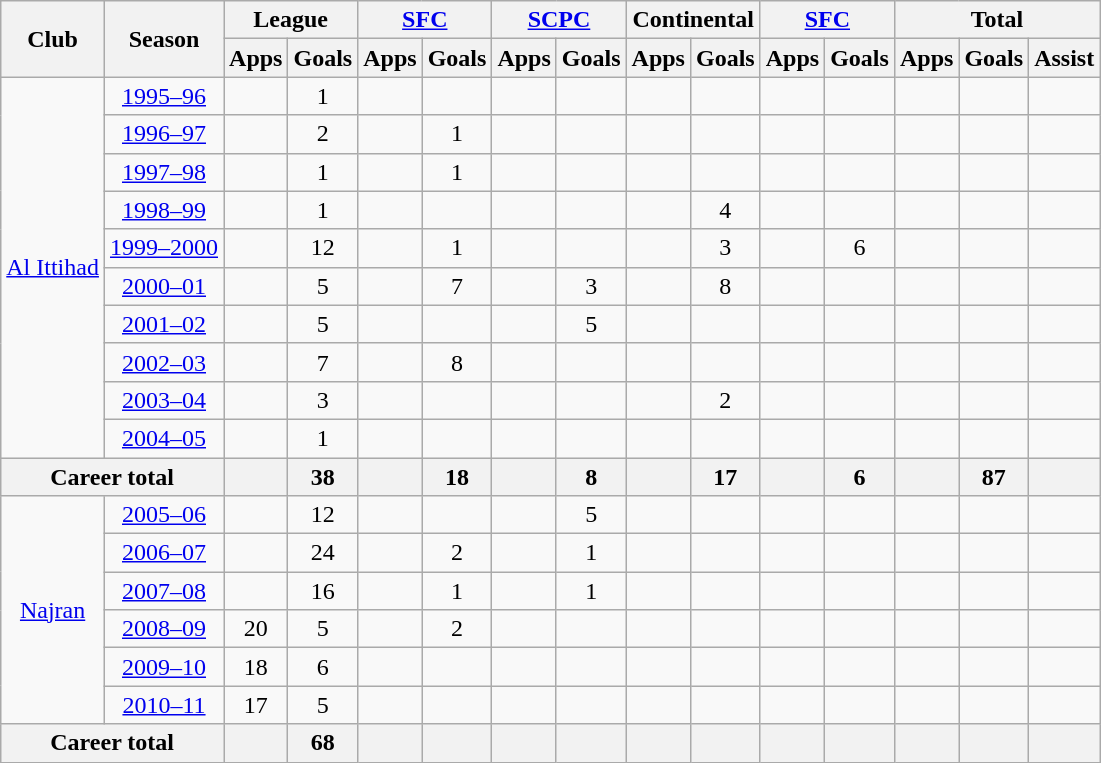<table class="wikitable" style="text-align: center">
<tr>
<th rowspan="2">Club</th>
<th rowspan="2">Season</th>
<th colspan="2">League</th>
<th colspan="2"><a href='#'>SFC</a></th>
<th colspan="2"><a href='#'>SCPC</a></th>
<th colspan="2">Continental</th>
<th colspan="2"><a href='#'>SFC</a></th>
<th colspan="3">Total</th>
</tr>
<tr>
<th>Apps</th>
<th>Goals</th>
<th>Apps</th>
<th>Goals</th>
<th>Apps</th>
<th>Goals</th>
<th>Apps</th>
<th>Goals</th>
<th>Apps</th>
<th>Goals</th>
<th>Apps</th>
<th>Goals</th>
<th>Assist</th>
</tr>
<tr>
<td rowspan="10"><a href='#'>Al Ittihad</a></td>
<td><a href='#'>1995–96</a></td>
<td></td>
<td>1</td>
<td></td>
<td></td>
<td></td>
<td></td>
<td></td>
<td></td>
<td></td>
<td></td>
<td></td>
<td></td>
<td></td>
</tr>
<tr>
<td><a href='#'>1996–97</a></td>
<td></td>
<td>2</td>
<td></td>
<td>1</td>
<td></td>
<td></td>
<td></td>
<td></td>
<td></td>
<td></td>
<td></td>
<td></td>
<td></td>
</tr>
<tr>
<td><a href='#'>1997–98</a></td>
<td></td>
<td>1</td>
<td></td>
<td>1</td>
<td></td>
<td></td>
<td></td>
<td></td>
<td></td>
<td></td>
<td></td>
<td></td>
<td></td>
</tr>
<tr>
<td><a href='#'>1998–99</a></td>
<td></td>
<td>1</td>
<td></td>
<td></td>
<td></td>
<td></td>
<td></td>
<td>4 </td>
<td></td>
<td></td>
<td></td>
<td></td>
<td></td>
</tr>
<tr>
<td><a href='#'>1999–2000</a></td>
<td></td>
<td>12</td>
<td></td>
<td>1</td>
<td></td>
<td></td>
<td></td>
<td>3</td>
<td></td>
<td>6</td>
<td></td>
<td></td>
<td></td>
</tr>
<tr>
<td><a href='#'>2000–01</a></td>
<td></td>
<td>5</td>
<td></td>
<td>7</td>
<td></td>
<td>3</td>
<td></td>
<td>8 </td>
<td></td>
<td></td>
<td></td>
<td></td>
<td></td>
</tr>
<tr>
<td><a href='#'>2001–02</a></td>
<td></td>
<td>5</td>
<td></td>
<td></td>
<td></td>
<td>5</td>
<td></td>
<td></td>
<td></td>
<td></td>
<td></td>
<td></td>
<td></td>
</tr>
<tr>
<td><a href='#'>2002–03</a></td>
<td></td>
<td>7</td>
<td></td>
<td>8</td>
<td></td>
<td></td>
<td></td>
<td></td>
<td></td>
<td></td>
<td></td>
<td></td>
<td></td>
</tr>
<tr>
<td><a href='#'>2003–04</a></td>
<td></td>
<td>3</td>
<td></td>
<td></td>
<td></td>
<td></td>
<td></td>
<td>2</td>
<td></td>
<td></td>
<td></td>
<td></td>
<td></td>
</tr>
<tr>
<td><a href='#'>2004–05</a></td>
<td></td>
<td>1</td>
<td></td>
<td></td>
<td></td>
<td></td>
<td></td>
<td></td>
<td></td>
<td></td>
<td></td>
<td></td>
<td></td>
</tr>
<tr>
<th colspan="2">Career total</th>
<th></th>
<th>38</th>
<th></th>
<th>18</th>
<th></th>
<th>8</th>
<th></th>
<th>17</th>
<th></th>
<th>6</th>
<th></th>
<th>87</th>
<th></th>
</tr>
<tr>
<td rowspan="6"><a href='#'>Najran</a></td>
<td><a href='#'>2005–06</a></td>
<td></td>
<td>12</td>
<td></td>
<td></td>
<td></td>
<td>5</td>
<td></td>
<td></td>
<td></td>
<td></td>
<td></td>
<td></td>
<td></td>
</tr>
<tr>
<td><a href='#'>2006–07</a></td>
<td></td>
<td>24</td>
<td></td>
<td>2</td>
<td></td>
<td>1</td>
<td></td>
<td></td>
<td></td>
<td></td>
<td></td>
<td></td>
<td></td>
</tr>
<tr>
<td><a href='#'>2007–08</a></td>
<td></td>
<td>16</td>
<td></td>
<td>1</td>
<td></td>
<td>1</td>
<td></td>
<td></td>
<td></td>
<td></td>
<td></td>
<td></td>
<td></td>
</tr>
<tr>
<td><a href='#'>2008–09</a></td>
<td>20</td>
<td>5</td>
<td></td>
<td>2</td>
<td></td>
<td></td>
<td></td>
<td></td>
<td></td>
<td></td>
<td></td>
<td></td>
<td></td>
</tr>
<tr>
<td><a href='#'>2009–10</a></td>
<td>18</td>
<td>6</td>
<td></td>
<td></td>
<td></td>
<td></td>
<td></td>
<td></td>
<td></td>
<td></td>
<td></td>
<td></td>
<td></td>
</tr>
<tr>
<td><a href='#'>2010–11</a></td>
<td>17</td>
<td>5</td>
<td></td>
<td></td>
<td></td>
<td></td>
<td></td>
<td></td>
<td></td>
<td></td>
<td></td>
<td></td>
<td></td>
</tr>
<tr>
<th colspan="2">Career total</th>
<th></th>
<th>68</th>
<th></th>
<th></th>
<th></th>
<th></th>
<th></th>
<th></th>
<th></th>
<th></th>
<th></th>
<th></th>
<th></th>
</tr>
</table>
